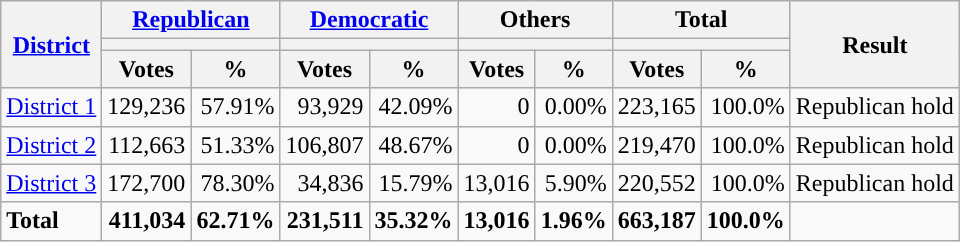<table class="wikitable plainrowheaders sortable" style="font-size:100%; text-align:right;">
<tr>
<th scope=col rowspan=3><a href='#'>District</a></th>
<th scope=col colspan=2><a href='#'>Republican</a></th>
<th scope=col colspan=2><a href='#'>Democratic</a></th>
<th scope=col colspan=2>Others</th>
<th scope=col colspan=2>Total</th>
<th scope=col rowspan=3>Result</th>
</tr>
<tr>
<th scope=col colspan=2 style="background:"></th>
<th scope=col colspan=2 style="background:"></th>
<th scope=col colspan=2></th>
<th scope=col colspan=2></th>
</tr>
<tr>
<th scope=col data-sort-type="number">Votes</th>
<th scope=col data-sort-type="number">%</th>
<th scope=col data-sort-type="number">Votes</th>
<th scope=col data-sort-type="number">%</th>
<th scope=col data-sort-type="number">Votes</th>
<th scope=col data-sort-type="number">%</th>
<th scope=col data-sort-type="number">Votes</th>
<th scope=col data-sort-type="number">%</th>
</tr>
<tr>
<td align=left><a href='#'>District 1</a></td>
<td>129,236</td>
<td>57.91%</td>
<td>93,929</td>
<td>42.09%</td>
<td>0</td>
<td>0.00%</td>
<td>223,165</td>
<td>100.0%</td>
<td align=left>Republican hold</td>
</tr>
<tr>
<td align=left><a href='#'>District 2</a></td>
<td>112,663</td>
<td>51.33%</td>
<td>106,807</td>
<td>48.67%</td>
<td>0</td>
<td>0.00%</td>
<td>219,470</td>
<td>100.0%</td>
<td align=left>Republican hold</td>
</tr>
<tr>
<td align=left><a href='#'>District 3</a></td>
<td>172,700</td>
<td>78.30%</td>
<td>34,836</td>
<td>15.79%</td>
<td>13,016</td>
<td>5.90%</td>
<td>220,552</td>
<td>100.0%</td>
<td align=left>Republican hold</td>
</tr>
<tr class="sortbottom" style="font-weight:bold">
<td align=left>Total</td>
<td>411,034</td>
<td>62.71%</td>
<td>231,511</td>
<td>35.32%</td>
<td>13,016</td>
<td>1.96%</td>
<td>663,187</td>
<td>100.0%</td>
<td></td>
</tr>
</table>
